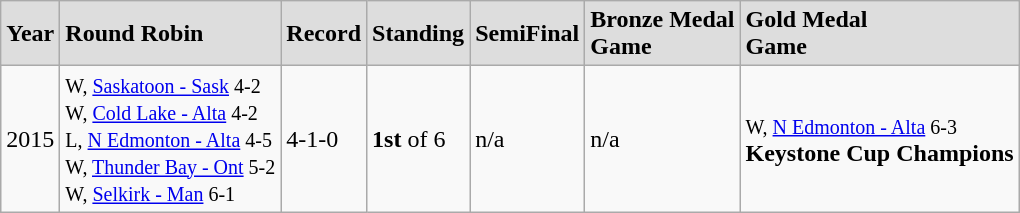<table class="wikitable">
<tr style="font-weight:bold; background-color:#dddddd;" |>
<td>Year</td>
<td>Round Robin</td>
<td>Record</td>
<td>Standing</td>
<td>SemiFinal</td>
<td>Bronze Medal<br> Game</td>
<td>Gold Medal<br> Game</td>
</tr>
<tr>
<td>2015</td>
<td><small>W, <a href='#'>Saskatoon - Sask</a> 4-2<br>W, <a href='#'>Cold Lake - Alta</a> 4-2<br>L, <a href='#'>N Edmonton - Alta</a> 4-5<br>W, <a href='#'>Thunder Bay - Ont</a> 5-2<br>W, <a href='#'>Selkirk - Man</a> 6-1</small></td>
<td>4-1-0</td>
<td><strong>1st</strong> of 6</td>
<td>n/a</td>
<td>n/a</td>
<td><small>W, <a href='#'>N Edmonton - Alta</a> 6-3</small><br> <strong>Keystone Cup Champions</strong></td>
</tr>
</table>
